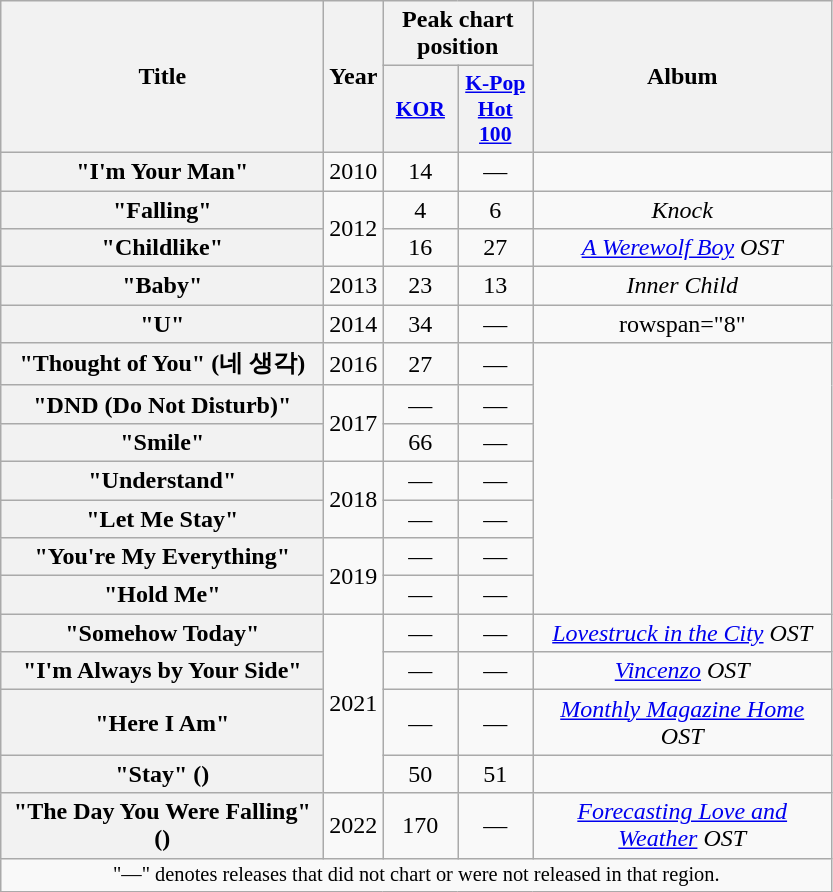<table class="wikitable plainrowheaders" style="text-align:center;">
<tr>
<th scope="col" rowspan="2" style="width:13em;">Title</th>
<th scope="col" rowspan="2">Year</th>
<th scope="col" colspan="2">Peak chart position</th>
<th scope="col" rowspan="2" style="width:12em;">Album</th>
</tr>
<tr>
<th scope="col" style="width:3em;font-size:90%;"><a href='#'>KOR</a><br></th>
<th scope="col" style="width:3em;font-size:90%;"><a href='#'>K-Pop<br>Hot 100</a><br></th>
</tr>
<tr>
<th scope="row">"I'm Your Man"</th>
<td>2010</td>
<td>14</td>
<td>—</td>
<td></td>
</tr>
<tr>
<th scope="row">"Falling"</th>
<td rowspan="2">2012</td>
<td>4</td>
<td>6</td>
<td><em>Knock</em></td>
</tr>
<tr>
<th scope="row">"Childlike"</th>
<td>16</td>
<td>27</td>
<td><em><a href='#'>A Werewolf Boy</a> OST</em></td>
</tr>
<tr>
<th scope="row">"Baby"</th>
<td>2013</td>
<td>23</td>
<td>13</td>
<td><em>Inner Child</em></td>
</tr>
<tr>
<th scope="row">"U"</th>
<td>2014</td>
<td>34</td>
<td>—</td>
<td>rowspan="8" </td>
</tr>
<tr>
<th scope="row">"Thought of You" (네 생각)</th>
<td>2016</td>
<td>27</td>
<td>—</td>
</tr>
<tr>
<th scope="row">"DND (Do Not Disturb)"</th>
<td rowspan="2">2017</td>
<td>—</td>
<td>—</td>
</tr>
<tr>
<th scope="row">"Smile"</th>
<td>66</td>
<td>—</td>
</tr>
<tr>
<th scope="row">"Understand"</th>
<td rowspan="2">2018</td>
<td>—</td>
<td>—</td>
</tr>
<tr>
<th scope="row">"Let Me Stay"</th>
<td>—</td>
<td>—</td>
</tr>
<tr>
<th scope="row">"You're My Everything"</th>
<td rowspan="2">2019</td>
<td>—</td>
<td>—</td>
</tr>
<tr>
<th scope="row">"Hold Me"</th>
<td>—</td>
<td>—</td>
</tr>
<tr>
<th scope="row">"Somehow Today"</th>
<td rowspan="4">2021</td>
<td>—</td>
<td>—</td>
<td><em><a href='#'>Lovestruck in the City</a> OST</em></td>
</tr>
<tr>
<th scope="row">"I'm Always by Your Side"</th>
<td>—</td>
<td>—</td>
<td><em><a href='#'>Vincenzo</a> OST</em></td>
</tr>
<tr>
<th scope="row">"Here I Am"</th>
<td>—</td>
<td>—</td>
<td><em><a href='#'>Monthly Magazine Home</a> OST</em></td>
</tr>
<tr>
<th scope="row">"Stay" ()<br></th>
<td>50</td>
<td>51</td>
<td></td>
</tr>
<tr>
<th scope="row">"The Day You Were Falling" ()</th>
<td>2022</td>
<td>170</td>
<td>—</td>
<td><em><a href='#'>Forecasting Love and Weather</a> OST</em></td>
</tr>
<tr>
<td colspan="5" style="font-size:85%;">"—" denotes releases that did not chart or were not released in that region.</td>
</tr>
</table>
